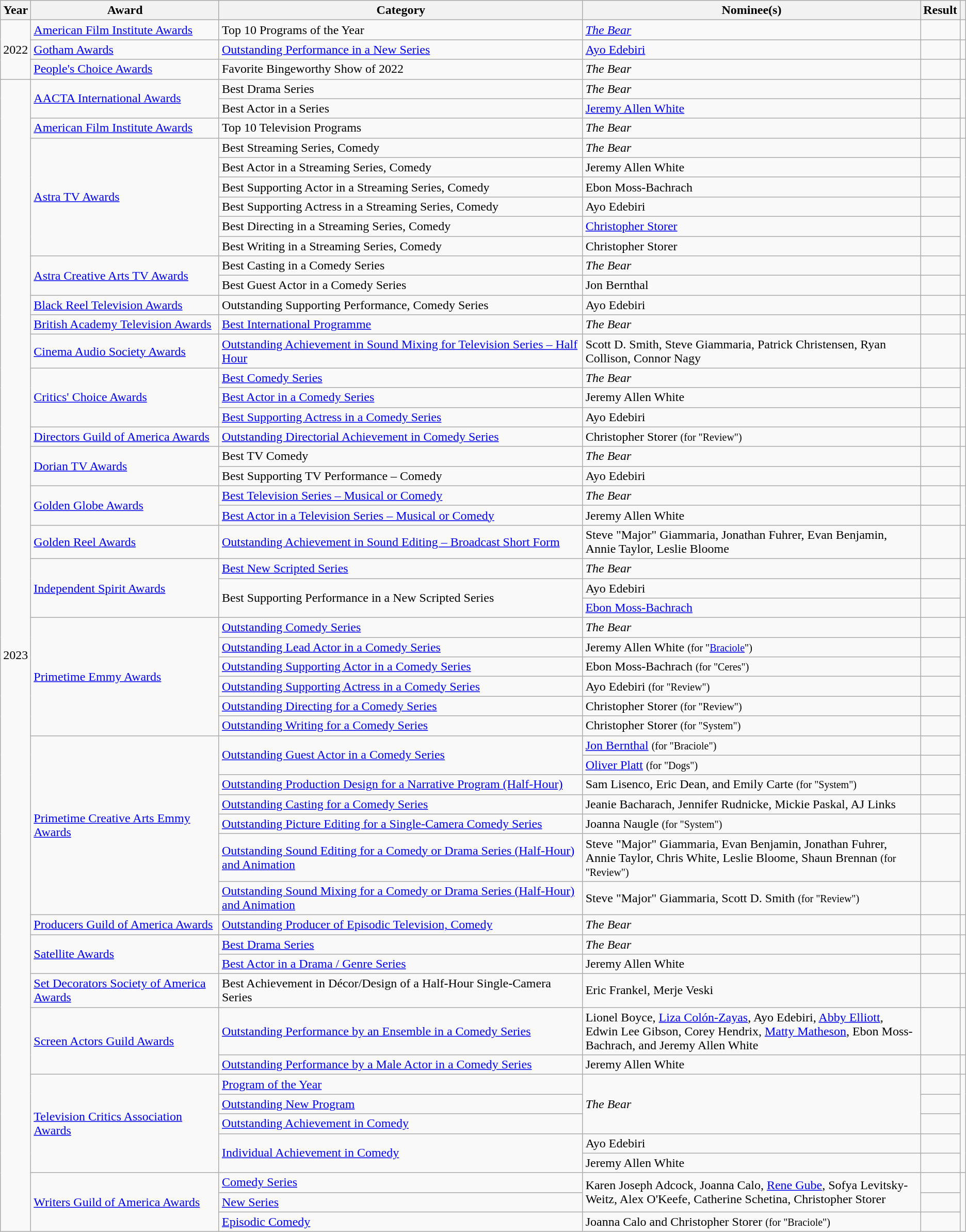<table class="wikitable plainrowheaders sortable">
<tr>
<th scope="col">Year</th>
<th scope="col">Award</th>
<th scope="col">Category</th>
<th scope="col" style="width:35%;">Nominee(s)</th>
<th scope="col">Result</th>
<th scope="col" class="unsortable"></th>
</tr>
<tr>
<td style="text-align:center" rowspan="3">2022</td>
<td><a href='#'>American Film Institute Awards</a></td>
<td>Top 10 Programs of the Year</td>
<td data-sort-value="Bear, The"><em><a href='#'>The Bear</a></em></td>
<td></td>
<td style="text-align:center"></td>
</tr>
<tr>
<td><a href='#'>Gotham Awards</a></td>
<td><a href='#'>Outstanding Performance in a New Series</a></td>
<td><a href='#'>Ayo Edebiri</a></td>
<td></td>
<td style="text-align:center"></td>
</tr>
<tr>
<td><a href='#'>People's Choice Awards</a></td>
<td>Favorite Bingeworthy Show of 2022</td>
<td data-sort-value="Bear, The"><em>The Bear</em></td>
<td></td>
<td style="text-align:center"></td>
</tr>
<tr>
<td rowspan="53" style="text-align:center">2023</td>
<td rowspan="2"><a href='#'>AACTA International Awards</a></td>
<td>Best Drama Series</td>
<td data-sort-value="Bear, The"><em>The Bear</em></td>
<td></td>
<td rowspan="2" style="text-align:center;"></td>
</tr>
<tr>
<td>Best Actor in a Series</td>
<td><a href='#'>Jeremy Allen White</a></td>
<td></td>
</tr>
<tr>
<td><a href='#'>American Film Institute Awards</a></td>
<td>Top 10 Television Programs</td>
<td data-sort-value="Bear, The"><em>The Bear</em></td>
<td></td>
<td align="center"></td>
</tr>
<tr>
<td rowspan="6"><a href='#'>Astra TV Awards</a></td>
<td>Best Streaming Series, Comedy</td>
<td data-sort-value="Bear, The"><em>The Bear</em></td>
<td></td>
<td rowspan="8" align="center"> <br> </td>
</tr>
<tr>
<td>Best Actor in a Streaming Series, Comedy</td>
<td>Jeremy Allen White</td>
<td></td>
</tr>
<tr>
<td>Best Supporting Actor in a Streaming Series, Comedy</td>
<td>Ebon Moss-Bachrach</td>
<td></td>
</tr>
<tr>
<td>Best Supporting Actress in a Streaming Series, Comedy</td>
<td>Ayo Edebiri</td>
<td></td>
</tr>
<tr>
<td>Best Directing in a Streaming Series, Comedy</td>
<td><a href='#'>Christopher Storer</a> </td>
<td></td>
</tr>
<tr>
<td>Best Writing in a Streaming Series, Comedy</td>
<td>Christopher Storer </td>
<td></td>
</tr>
<tr>
<td rowspan="2"><a href='#'>Astra Creative Arts TV Awards</a></td>
<td>Best Casting in a Comedy Series</td>
<td data-sort-value="Bear, The"><em>The Bear</em></td>
<td></td>
</tr>
<tr>
<td>Best Guest Actor in a Comedy Series</td>
<td data-sort-value="Bernthal, Jon">Jon Bernthal</td>
<td></td>
</tr>
<tr>
<td><a href='#'>Black Reel Television Awards</a></td>
<td>Outstanding Supporting Performance, Comedy Series</td>
<td>Ayo Edebiri</td>
<td></td>
<td align="center"></td>
</tr>
<tr>
<td><a href='#'>British Academy Television Awards</a></td>
<td><a href='#'>Best International Programme</a></td>
<td><em>The Bear</em></td>
<td></td>
<td style="text-align:center"></td>
</tr>
<tr>
<td><a href='#'>Cinema Audio Society Awards</a></td>
<td><a href='#'>Outstanding Achievement in Sound Mixing for Television Series – Half Hour</a></td>
<td>Scott D. Smith, Steve Giammaria, Patrick Christensen, Ryan Collison, Connor Nagy </td>
<td></td>
<td style="text-align:center"></td>
</tr>
<tr>
<td rowspan="3"><a href='#'>Critics' Choice Awards</a></td>
<td><a href='#'>Best Comedy Series</a></td>
<td data-sort-value="Bear, The"><em>The Bear</em></td>
<td></td>
<td style="text-align:center" rowspan="3"></td>
</tr>
<tr>
<td><a href='#'>Best Actor in a Comedy Series</a></td>
<td>Jeremy Allen White</td>
<td></td>
</tr>
<tr>
<td><a href='#'>Best Supporting Actress in a Comedy Series</a></td>
<td>Ayo Edebiri</td>
<td></td>
</tr>
<tr>
<td><a href='#'>Directors Guild of America Awards</a></td>
<td><a href='#'>Outstanding Directorial Achievement in Comedy Series</a></td>
<td>Christopher Storer <small>(for "Review")</small></td>
<td></td>
<td style="text-align:center"></td>
</tr>
<tr>
<td rowspan="2"><a href='#'>Dorian TV Awards</a></td>
<td>Best TV Comedy</td>
<td><em>The Bear</em></td>
<td></td>
<td rowspan="2" style="text-align:center"> <br> </td>
</tr>
<tr>
<td>Best Supporting TV Performance – Comedy</td>
<td>Ayo Edebiri</td>
<td></td>
</tr>
<tr>
<td rowspan="2"><a href='#'>Golden Globe Awards</a></td>
<td><a href='#'>Best Television Series – Musical or Comedy</a></td>
<td data-sort-value="Bear, The"><em>The Bear</em></td>
<td></td>
<td style="text-align:center" rowspan="2"></td>
</tr>
<tr>
<td><a href='#'>Best Actor in a Television Series – Musical or Comedy</a></td>
<td>Jeremy Allen White</td>
<td></td>
</tr>
<tr>
<td><a href='#'>Golden Reel Awards</a></td>
<td><a href='#'>Outstanding Achievement in Sound Editing – Broadcast Short Form</a></td>
<td>Steve "Major" Giammaria, Jonathan Fuhrer, Evan Benjamin, Annie Taylor, Leslie Bloome </td>
<td></td>
<td style="text-align:center;"></td>
</tr>
<tr>
<td rowspan="3"><a href='#'>Independent Spirit Awards</a></td>
<td><a href='#'>Best New Scripted Series</a></td>
<td data-sort-value="Bear, The"><em>The Bear</em></td>
<td></td>
<td style="text-align:center" rowspan="3"></td>
</tr>
<tr>
<td rowspan="2">Best Supporting Performance in a New Scripted Series</td>
<td>Ayo Edebiri</td>
<td></td>
</tr>
<tr>
<td><a href='#'>Ebon Moss-Bachrach</a></td>
<td></td>
</tr>
<tr>
<td rowspan="6"><a href='#'>Primetime Emmy Awards</a></td>
<td><a href='#'>Outstanding Comedy Series</a></td>
<td><em>The Bear</em></td>
<td></td>
<td style="text-align:center" rowspan="13"> <br> </td>
</tr>
<tr>
<td><a href='#'>Outstanding Lead Actor in a Comedy Series</a></td>
<td>Jeremy Allen White <small>(for "<a href='#'>Braciole</a>")</small></td>
<td></td>
</tr>
<tr>
<td><a href='#'>Outstanding Supporting Actor in a Comedy Series</a></td>
<td>Ebon Moss-Bachrach <small>(for "Ceres")</small></td>
<td></td>
</tr>
<tr>
<td><a href='#'>Outstanding Supporting Actress in a Comedy Series</a></td>
<td>Ayo Edebiri <small>(for "Review")</small></td>
<td></td>
</tr>
<tr>
<td><a href='#'>Outstanding Directing for a Comedy Series</a></td>
<td>Christopher Storer <small>(for "Review")</small></td>
<td></td>
</tr>
<tr>
<td><a href='#'>Outstanding Writing for a Comedy Series</a></td>
<td>Christopher Storer <small>(for "System")</small></td>
<td></td>
</tr>
<tr>
<td rowspan="7"><a href='#'>Primetime Creative Arts Emmy Awards</a></td>
<td rowspan="2"><a href='#'>Outstanding Guest Actor in a Comedy Series</a></td>
<td><a href='#'>Jon Bernthal</a> <small>(for "Braciole")</small></td>
<td></td>
</tr>
<tr>
<td><a href='#'>Oliver Platt</a> <small>(for "Dogs")</small></td>
<td></td>
</tr>
<tr>
<td><a href='#'>Outstanding Production Design for a Narrative Program (Half-Hour)</a></td>
<td>Sam Lisenco, Eric Dean, and Emily Carte <small>(for "System")</small></td>
<td></td>
</tr>
<tr>
<td><a href='#'>Outstanding Casting for a Comedy Series</a></td>
<td>Jeanie Bacharach, Jennifer Rudnicke, Mickie Paskal, AJ Links</td>
<td></td>
</tr>
<tr>
<td><a href='#'>Outstanding Picture Editing for a Single-Camera Comedy Series</a></td>
<td>Joanna Naugle <small>(for "System")</small></td>
<td></td>
</tr>
<tr>
<td><a href='#'>Outstanding Sound Editing for a Comedy or Drama Series (Half-Hour) and Animation</a></td>
<td>Steve "Major" Giammaria, Evan Benjamin, Jonathan Fuhrer, Annie Taylor, Chris White, Leslie Bloome, Shaun Brennan <small>(for "Review")</small></td>
<td></td>
</tr>
<tr>
<td><a href='#'>Outstanding Sound Mixing for a Comedy or Drama Series (Half-Hour) and Animation</a></td>
<td>Steve "Major" Giammaria, Scott D. Smith <small>(for "Review")</small></td>
<td></td>
</tr>
<tr>
<td><a href='#'>Producers Guild of America Awards</a></td>
<td><a href='#'>Outstanding Producer of Episodic Television, Comedy</a></td>
<td data-sort-value="Bear, The"><em>The Bear</em></td>
<td></td>
<td align="center"></td>
</tr>
<tr>
<td rowspan="2"><a href='#'>Satellite Awards</a></td>
<td><a href='#'>Best Drama Series</a></td>
<td data-sort-value="Bear, The"><em>The Bear</em></td>
<td></td>
<td style="text-align:center" rowspan="2"></td>
</tr>
<tr>
<td><a href='#'>Best Actor in a Drama / Genre Series</a></td>
<td>Jeremy Allen White</td>
<td></td>
</tr>
<tr>
<td><a href='#'>Set Decorators Society of America Awards</a></td>
<td>Best Achievement in Décor/Design of a Half-Hour Single-Camera Series</td>
<td>Eric Frankel, Merje Veski</td>
<td></td>
<td align="center"></td>
</tr>
<tr>
<td rowspan="2"><a href='#'>Screen Actors Guild Awards</a></td>
<td><a href='#'>Outstanding Performance by an Ensemble in a Comedy Series</a></td>
<td>Lionel Boyce, <a href='#'>Liza Colón-Zayas</a>, Ayo Edebiri, <a href='#'>Abby Elliott</a>, Edwin Lee Gibson, Corey Hendrix, <a href='#'>Matty Matheson</a>, Ebon Moss-Bachrach, and Jeremy Allen White</td>
<td></td>
<td style="text-align:center"></td>
</tr>
<tr>
<td><a href='#'>Outstanding Performance by a Male Actor in a Comedy Series</a></td>
<td>Jeremy Allen White</td>
<td></td>
<td style="text-align:center"></td>
</tr>
<tr>
<td rowspan="5"><a href='#'>Television Critics Association Awards</a></td>
<td><a href='#'>Program of the Year</a></td>
<td rowspan="3"><em>The Bear</em></td>
<td></td>
<td style="text-align:center" rowspan="5"></td>
</tr>
<tr>
<td><a href='#'>Outstanding New Program</a></td>
<td></td>
</tr>
<tr>
<td><a href='#'>Outstanding Achievement in Comedy</a></td>
<td></td>
</tr>
<tr>
<td rowspan="2"><a href='#'>Individual Achievement in Comedy</a></td>
<td>Ayo Edebiri</td>
<td></td>
</tr>
<tr>
<td>Jeremy Allen White</td>
<td></td>
</tr>
<tr>
<td rowspan="3"><a href='#'>Writers Guild of America Awards</a></td>
<td><a href='#'>Comedy Series</a></td>
<td rowspan="2">Karen Joseph Adcock, Joanna Calo, <a href='#'>Rene Gube</a>, Sofya Levitsky-Weitz, Alex O'Keefe, Catherine Schetina, Christopher Storer</td>
<td></td>
<td style="text-align:center" rowspan="3"></td>
</tr>
<tr>
<td><a href='#'>New Series</a></td>
<td></td>
</tr>
<tr>
<td><a href='#'>Episodic Comedy</a></td>
<td>Joanna Calo and Christopher Storer <small>(for "Braciole")</small></td>
<td></td>
</tr>
</table>
